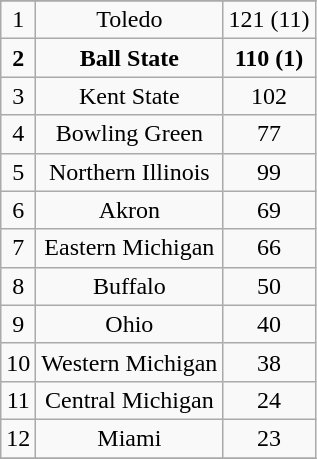<table class="wikitable" border="1">
<tr align=center>
</tr>
<tr align="center">
<td>1</td>
<td>Toledo</td>
<td>121 (11)</td>
</tr>
<tr align="center">
<td><strong>2</strong></td>
<td><strong>Ball State</strong></td>
<td><strong>110 (1)</strong></td>
</tr>
<tr align="center">
<td>3</td>
<td>Kent State</td>
<td>102</td>
</tr>
<tr align="center">
<td>4</td>
<td>Bowling Green</td>
<td>77</td>
</tr>
<tr align="center">
<td>5</td>
<td>Northern Illinois</td>
<td>99</td>
</tr>
<tr align="center">
<td>6</td>
<td>Akron</td>
<td>69</td>
</tr>
<tr align="center">
<td>7</td>
<td>Eastern Michigan</td>
<td>66</td>
</tr>
<tr align="center">
<td>8</td>
<td>Buffalo</td>
<td>50</td>
</tr>
<tr align="center">
<td>9</td>
<td>Ohio</td>
<td>40</td>
</tr>
<tr align="center">
<td>10</td>
<td>Western Michigan</td>
<td>38</td>
</tr>
<tr align="center">
<td>11</td>
<td>Central Michigan</td>
<td>24</td>
</tr>
<tr align="center">
<td>12</td>
<td>Miami</td>
<td>23</td>
</tr>
<tr align="center">
</tr>
</table>
